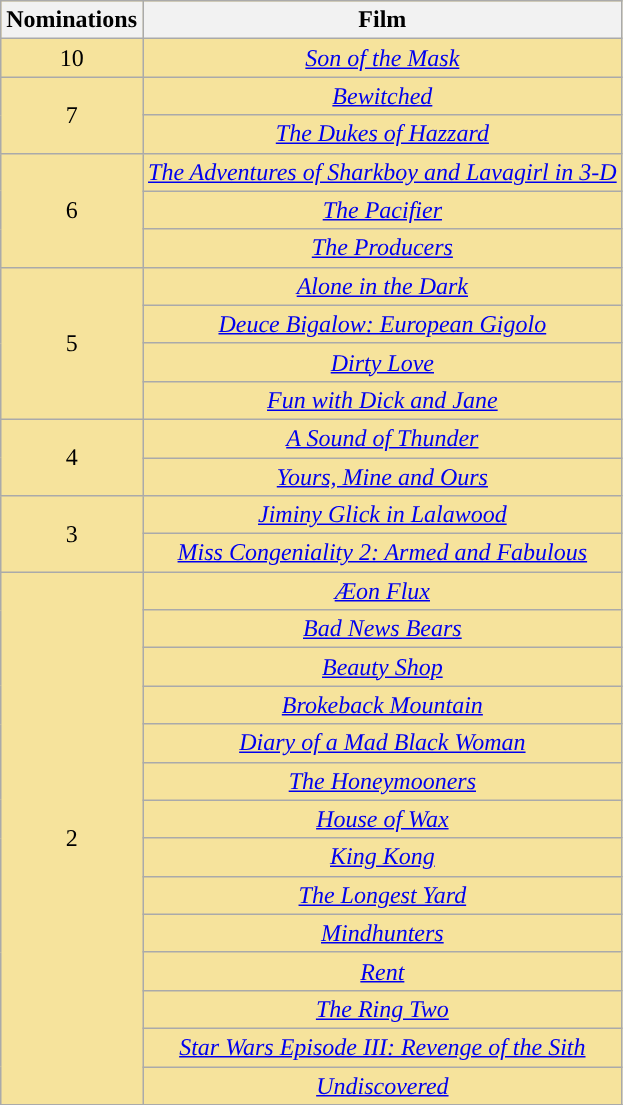<table class="wikitable sortable" rowspan=2 border="2" cellpadding="4" style="text-align: center; background: #f6e39c">
<tr>
<th scope="col" width="55">Nominations</th>
<th scope="col" align="center">Film</th>
</tr>
<tr>
<td>10</td>
<td><em><a href='#'>Son of the Mask</a></em></td>
</tr>
<tr>
<td rowspan="2" style="text-align:center">7</td>
<td><em><a href='#'>Bewitched</a></em></td>
</tr>
<tr>
<td><em><a href='#'>The Dukes of Hazzard</a></em></td>
</tr>
<tr>
<td rowspan="3" style="text-align:center">6</td>
<td><em><a href='#'>The Adventures of Sharkboy and Lavagirl in 3-D</a></em></td>
</tr>
<tr>
<td><em><a href='#'>The Pacifier</a></em></td>
</tr>
<tr>
<td><em><a href='#'>The Producers</a></em></td>
</tr>
<tr>
<td rowspan="4" style="text-align:center">5</td>
<td><em><a href='#'>Alone in the Dark</a></em></td>
</tr>
<tr>
<td><em><a href='#'>Deuce Bigalow: European Gigolo</a></em></td>
</tr>
<tr>
<td><em><a href='#'>Dirty Love</a></em></td>
</tr>
<tr>
<td><em><a href='#'>Fun with Dick and Jane</a></em></td>
</tr>
<tr>
<td rowspan="2" style="text-align:center">4</td>
<td><em><a href='#'>A Sound of Thunder</a></em></td>
</tr>
<tr>
<td><em><a href='#'>Yours, Mine and Ours</a></em></td>
</tr>
<tr>
<td rowspan="2" style="text-align:center">3</td>
<td><em><a href='#'>Jiminy Glick in Lalawood</a></em></td>
</tr>
<tr>
<td><em><a href='#'>Miss Congeniality 2: Armed and Fabulous</a></em></td>
</tr>
<tr>
<td rowspan="14" style="text-align:center">2</td>
<td><em><a href='#'>Æon Flux</a></em></td>
</tr>
<tr>
<td><em><a href='#'>Bad News Bears</a></em></td>
</tr>
<tr>
<td><em><a href='#'>Beauty Shop</a></em></td>
</tr>
<tr>
<td><em><a href='#'>Brokeback Mountain</a></em></td>
</tr>
<tr>
<td><em><a href='#'>Diary of a Mad Black Woman</a></em></td>
</tr>
<tr>
<td><em><a href='#'>The Honeymooners</a></em></td>
</tr>
<tr>
<td><em><a href='#'>House of Wax</a></em></td>
</tr>
<tr>
<td><em><a href='#'>King Kong</a></em></td>
</tr>
<tr>
<td><em><a href='#'>The Longest Yard</a></em></td>
</tr>
<tr>
<td><em><a href='#'>Mindhunters</a></em></td>
</tr>
<tr>
<td><em><a href='#'>Rent</a></em></td>
</tr>
<tr>
<td><em><a href='#'>The Ring Two</a></em></td>
</tr>
<tr>
<td><em><a href='#'>Star Wars Episode III: Revenge of the Sith</a></em></td>
</tr>
<tr>
<td><em><a href='#'>Undiscovered</a></em></td>
</tr>
<tr>
</tr>
</table>
